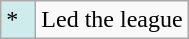<table class="wikitable">
<tr>
<td style="background:#CFECEC; width:1em">*</td>
<td>Led the league</td>
</tr>
</table>
